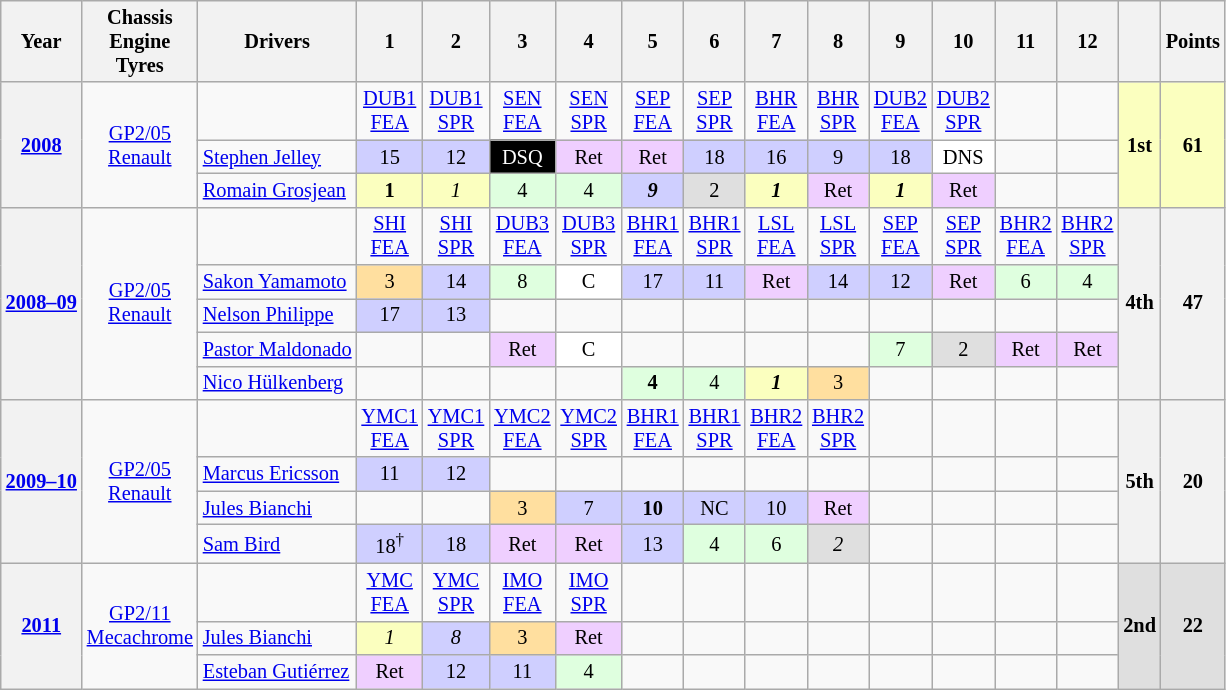<table class="wikitable" style="text-align:center; font-size:85%;">
<tr>
<th>Year</th>
<th>Chassis<br>Engine<br>Tyres</th>
<th>Drivers</th>
<th>1</th>
<th>2</th>
<th>3</th>
<th>4</th>
<th>5</th>
<th>6</th>
<th>7</th>
<th>8</th>
<th>9</th>
<th>10</th>
<th>11</th>
<th>12</th>
<th></th>
<th>Points</th>
</tr>
<tr>
<th rowspan=3><a href='#'>2008</a></th>
<td rowspan=3><a href='#'>GP2/05</a><br><a href='#'>Renault</a><br></td>
<td></td>
<td><a href='#'>DUB1<br>FEA</a></td>
<td><a href='#'>DUB1<br>SPR</a></td>
<td><a href='#'>SEN<br>FEA</a></td>
<td><a href='#'>SEN<br>SPR</a></td>
<td><a href='#'>SEP<br>FEA</a></td>
<td><a href='#'>SEP<br>SPR</a></td>
<td><a href='#'>BHR<br>FEA</a></td>
<td><a href='#'>BHR<br>SPR</a></td>
<td><a href='#'>DUB2<br>FEA</a></td>
<td><a href='#'>DUB2<br>SPR</a></td>
<td></td>
<td></td>
<th rowspan="3" style="background:#FBFFBF">1st</th>
<th rowspan="3" style="background:#FBFFBF">61</th>
</tr>
<tr>
<td align="left"> <a href='#'>Stephen Jelley</a></td>
<td bgcolor="#CFCFFF">15</td>
<td bgcolor="#CFCFFF">12</td>
<td style="background:#000000; color:white">DSQ</td>
<td bgcolor="#EFCFFF">Ret</td>
<td bgcolor="#EFCFFF">Ret</td>
<td bgcolor="#CFCFFF">18</td>
<td bgcolor="#CFCFFF">16</td>
<td bgcolor="#CFCFFF">9</td>
<td bgcolor="#CFCFFF">18</td>
<td bgcolor="#FFFFFF">DNS</td>
<td></td>
<td></td>
</tr>
<tr>
<td align="left"> <a href='#'>Romain Grosjean</a></td>
<td bgcolor="#FBFFBF"><strong>1</strong></td>
<td bgcolor="#FBFFBF"><em>1</em></td>
<td bgcolor="#DFFFDF">4</td>
<td bgcolor="#DFFFDF">4</td>
<td bgcolor="#CFCFFF"><strong><em>9</em></strong></td>
<td bgcolor="#DFDFDF">2</td>
<td bgcolor="#FBFFBF"><strong><em>1</em></strong></td>
<td bgcolor="#EFCFFF">Ret</td>
<td bgcolor="#FBFFBF"><strong><em>1</em></strong></td>
<td bgcolor="#EFCFFF">Ret</td>
<td></td>
<td></td>
</tr>
<tr>
<th rowspan=5><a href='#'>2008–09</a></th>
<td rowspan=5><a href='#'>GP2/05</a><br><a href='#'>Renault</a><br></td>
<td></td>
<td><a href='#'>SHI<br>FEA</a></td>
<td><a href='#'>SHI<br>SPR</a></td>
<td><a href='#'>DUB3<br>FEA</a></td>
<td><a href='#'>DUB3<br>SPR</a></td>
<td><a href='#'>BHR1<br>FEA</a></td>
<td><a href='#'>BHR1<br>SPR</a></td>
<td><a href='#'>LSL<br>FEA</a></td>
<td><a href='#'>LSL<br>SPR</a></td>
<td><a href='#'>SEP<br>FEA</a></td>
<td><a href='#'>SEP<br>SPR</a></td>
<td><a href='#'>BHR2<br>FEA</a></td>
<td><a href='#'>BHR2<br>SPR</a></td>
<th rowspan=5>4th</th>
<th rowspan=5>47</th>
</tr>
<tr>
<td align="left"> <a href='#'>Sakon Yamamoto</a></td>
<td bgcolor="#FFDF9F">3</td>
<td bgcolor="#CFCFFF">14</td>
<td bgcolor="#DFFFDF">8</td>
<td bgcolor="#FFFFFF">C</td>
<td bgcolor="#CFCFFF">17</td>
<td bgcolor="#CFCFFF">11</td>
<td bgcolor="#EFCFFF">Ret</td>
<td bgcolor="#CFCFFF">14</td>
<td bgcolor="#CFCFFF">12</td>
<td bgcolor="#EFCFFF">Ret</td>
<td bgcolor="#DFFFDF">6</td>
<td bgcolor="#DFFFDF">4</td>
</tr>
<tr>
<td align="left"> <a href='#'>Nelson Philippe</a></td>
<td bgcolor="#CFCFFF">17</td>
<td bgcolor="#CFCFFF">13</td>
<td></td>
<td></td>
<td></td>
<td></td>
<td></td>
<td></td>
<td></td>
<td></td>
<td></td>
<td></td>
</tr>
<tr>
<td align="left"> <a href='#'>Pastor Maldonado</a></td>
<td></td>
<td></td>
<td bgcolor="#EFCFFF">Ret</td>
<td bgcolor="#FFFFFF">C</td>
<td></td>
<td></td>
<td></td>
<td></td>
<td bgcolor="#DFFFDF">7</td>
<td bgcolor="#DFDFDF">2</td>
<td bgcolor="#EFCFFF">Ret</td>
<td bgcolor="#EFCFFF">Ret</td>
</tr>
<tr>
<td align="left"> <a href='#'>Nico Hülkenberg</a></td>
<td></td>
<td></td>
<td></td>
<td></td>
<td bgcolor="#DFFFDF"><strong>4</strong></td>
<td bgcolor="#DFFFDF">4</td>
<td bgcolor="#FBFFBF"><strong><em>1</em></strong></td>
<td bgcolor="#FFDF9F">3</td>
<td></td>
<td></td>
<td></td>
<td></td>
</tr>
<tr>
<th rowspan=4><a href='#'>2009–10</a></th>
<td rowspan=4><a href='#'>GP2/05</a><br><a href='#'>Renault</a><br></td>
<td></td>
<td><a href='#'>YMC1<br>FEA</a></td>
<td><a href='#'>YMC1<br>SPR</a></td>
<td><a href='#'>YMC2<br>FEA</a></td>
<td><a href='#'>YMC2<br>SPR</a></td>
<td><a href='#'>BHR1<br>FEA</a></td>
<td><a href='#'>BHR1<br>SPR</a></td>
<td><a href='#'>BHR2<br>FEA</a></td>
<td><a href='#'>BHR2<br>SPR</a></td>
<td></td>
<td></td>
<td></td>
<td></td>
<th rowspan=4>5th</th>
<th rowspan=4>20</th>
</tr>
<tr>
<td align="left"> <a href='#'>Marcus Ericsson</a></td>
<td bgcolor="#CFCFFF">11</td>
<td bgcolor="#CFCFFF">12</td>
<td></td>
<td></td>
<td></td>
<td></td>
<td></td>
<td></td>
<td></td>
<td></td>
<td></td>
<td></td>
</tr>
<tr>
<td align="left"> <a href='#'>Jules Bianchi</a></td>
<td></td>
<td></td>
<td bgcolor="#FFDF9F">3</td>
<td bgcolor="#CFCFFF">7</td>
<td bgcolor="#CFCFFF"><strong>10</strong></td>
<td bgcolor="#CFCFFF">NC</td>
<td bgcolor="#CFCFFF">10</td>
<td bgcolor="#EFCFFF">Ret</td>
<td></td>
<td></td>
<td></td>
<td></td>
</tr>
<tr>
<td align="left"> <a href='#'>Sam Bird</a></td>
<td bgcolor="#CFCFFF">18<sup>†</sup></td>
<td bgcolor="#CFCFFF">18</td>
<td bgcolor="#EFCFFF">Ret</td>
<td bgcolor="#EFCFFF">Ret</td>
<td bgcolor="#CFCFFF">13</td>
<td bgcolor="#DFFFDF">4</td>
<td bgcolor="#DFFFDF">6</td>
<td bgcolor="#DFDFDF"><em>2</em></td>
<td></td>
<td></td>
<td></td>
<td></td>
</tr>
<tr>
<th rowspan=3><a href='#'>2011</a></th>
<td rowspan=3><a href='#'>GP2/11</a><br><a href='#'>Mecachrome</a><br></td>
<td></td>
<td><a href='#'>YMC<br>FEA</a></td>
<td><a href='#'>YMC<br>SPR</a></td>
<td><a href='#'>IMO<br>FEA</a></td>
<td><a href='#'>IMO<br>SPR</a></td>
<td></td>
<td></td>
<td></td>
<td></td>
<td></td>
<td></td>
<td></td>
<td></td>
<th rowspan=3 style="background:#DFDFDF;">2nd</th>
<th rowspan=3 style="background:#DFDFDF;">22</th>
</tr>
<tr>
<td align=left> <a href='#'>Jules Bianchi</a></td>
<td style="background:#FBFFBF;"><em>1</em></td>
<td style="background:#CFCFFF;"><em>8</em></td>
<td style="background:#FFDF9F;">3</td>
<td style="background:#EFCFFF;">Ret</td>
<td></td>
<td></td>
<td></td>
<td></td>
<td></td>
<td></td>
<td></td>
<td></td>
</tr>
<tr>
<td align=left> <a href='#'>Esteban Gutiérrez</a></td>
<td style="background:#EFCFFF;">Ret</td>
<td style="background:#CFCFFF;">12</td>
<td style="background:#CFCFFF;">11</td>
<td style="background:#DFFFDF;">4</td>
<td></td>
<td></td>
<td></td>
<td></td>
<td></td>
<td></td>
<td></td>
<td></td>
</tr>
</table>
